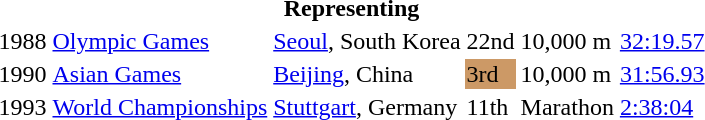<table>
<tr>
<th colspan="6">Representing </th>
</tr>
<tr>
<td>1988</td>
<td><a href='#'>Olympic Games</a></td>
<td><a href='#'>Seoul</a>, South Korea</td>
<td>22nd</td>
<td>10,000 m</td>
<td><a href='#'>32:19.57</a></td>
</tr>
<tr>
<td>1990</td>
<td><a href='#'>Asian Games</a></td>
<td><a href='#'>Beijing</a>, China</td>
<td bgcolor="cc9966">3rd</td>
<td>10,000 m</td>
<td><a href='#'>31:56.93</a></td>
</tr>
<tr>
<td>1993</td>
<td><a href='#'>World Championships</a></td>
<td><a href='#'>Stuttgart</a>, Germany</td>
<td>11th</td>
<td>Marathon</td>
<td><a href='#'>2:38:04</a></td>
</tr>
</table>
